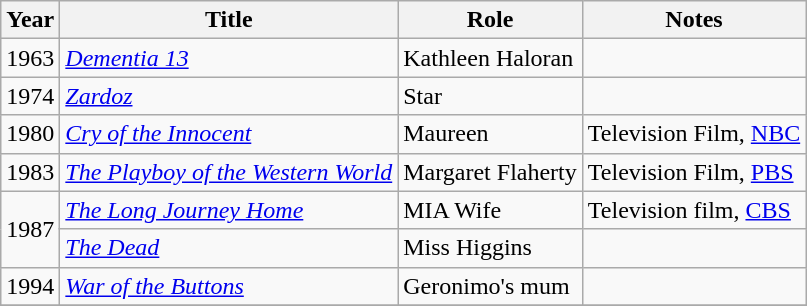<table class="wikitable sortable">
<tr>
<th>Year</th>
<th>Title</th>
<th>Role</th>
<th>Notes</th>
</tr>
<tr>
<td>1963</td>
<td><em><a href='#'>Dementia 13</a></em></td>
<td>Kathleen Haloran</td>
<td></td>
</tr>
<tr>
<td>1974</td>
<td><em><a href='#'>Zardoz</a></em></td>
<td>Star</td>
<td></td>
</tr>
<tr>
<td>1980</td>
<td><em><a href='#'>Cry of the Innocent</a></em></td>
<td>Maureen</td>
<td>Television Film, <a href='#'>NBC</a></td>
</tr>
<tr>
<td>1983</td>
<td><em><a href='#'>The Playboy of the Western World</a></em></td>
<td>Margaret Flaherty</td>
<td>Television Film, <a href='#'>PBS</a></td>
</tr>
<tr>
<td rowspan="2">1987</td>
<td><em><a href='#'>The Long Journey Home</a></em></td>
<td>MIA Wife</td>
<td>Television film, <a href='#'>CBS</a></td>
</tr>
<tr>
<td><em><a href='#'>The Dead</a></em></td>
<td>Miss Higgins</td>
<td></td>
</tr>
<tr>
<td>1994</td>
<td><em><a href='#'>War of the Buttons</a></em></td>
<td>Geronimo's mum</td>
<td></td>
</tr>
<tr>
</tr>
</table>
